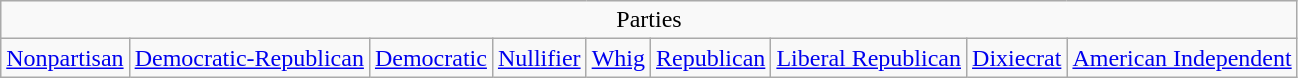<table class="wikitable">
<tr>
<td style="text-align:center;" colspan="9">Parties</td>
</tr>
<tr>
<td><a href='#'>Nonpartisan</a></td>
<td><a href='#'>Democratic-Republican</a></td>
<td><a href='#'>Democratic</a></td>
<td><a href='#'>Nullifier</a></td>
<td><a href='#'>Whig</a></td>
<td><a href='#'>Republican</a></td>
<td><a href='#'>Liberal Republican</a></td>
<td><a href='#'>Dixiecrat</a></td>
<td><a href='#'>American Independent</a></td>
</tr>
</table>
